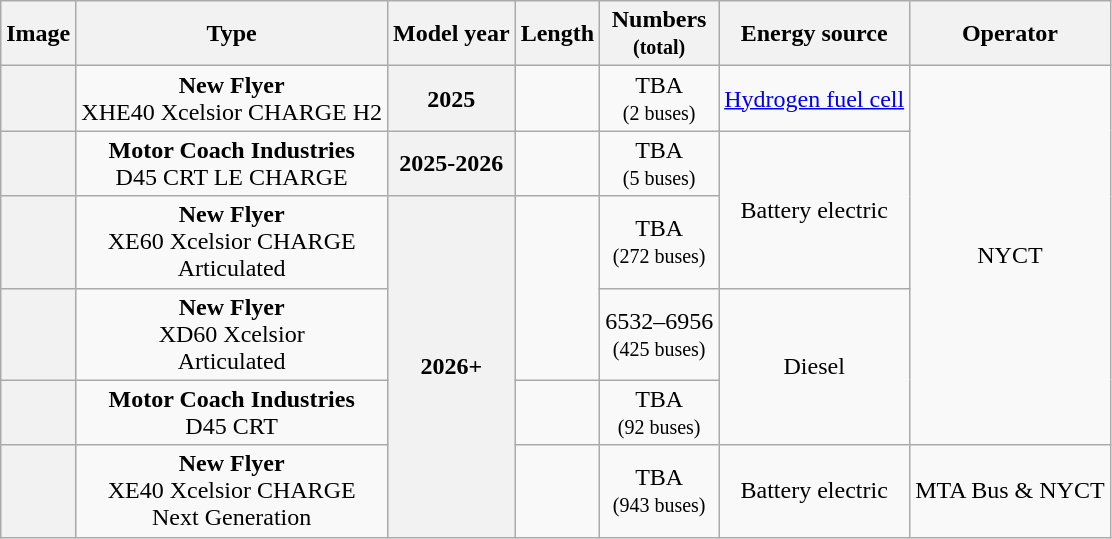<table class="wikitable">
<tr>
<th>Image</th>
<th>Type</th>
<th>Model year</th>
<th>Length</th>
<th>Numbers<br><small>(total)</small></th>
<th>Energy source</th>
<th>Operator</th>
</tr>
<tr>
<th></th>
<td align="center"><strong>New Flyer</strong><br>XHE40 Xcelsior CHARGE H2</td>
<th>2025</th>
<td align="center"></td>
<td align="center">TBA<br><small>(2 buses)</small></td>
<td align="center"><a href='#'>Hydrogen fuel cell</a></td>
<td rowspan="5" align="center">NYCT</td>
</tr>
<tr>
<th></th>
<td align=center><strong>Motor Coach Industries</strong><br>D45 CRT LE CHARGE</td>
<th>2025-2026</th>
<td align="center"></td>
<td align="center">TBA<br><small>(5 buses)</small></td>
<td rowspan="2" align="center">Battery electric</td>
</tr>
<tr>
<th></th>
<td align="center"><strong>New Flyer</strong><br>XE60 Xcelsior CHARGE<br>Articulated</td>
<th rowspan="4">2026+</th>
<td rowspan="2" align="center"></td>
<td align="center">TBA<br><small>(272 buses)</small></td>
</tr>
<tr>
<th></th>
<td align="center"><strong>New Flyer</strong><br>XD60 Xcelsior<br>Articulated</td>
<td align="center">6532–6956<br><small>(425 buses)</small></td>
<td rowspan="2" align="center">Diesel</td>
</tr>
<tr>
<th></th>
<td align="center"><strong>Motor Coach Industries</strong><br>D45 CRT</td>
<td align="center"></td>
<td align="center">TBA<br><small>(92 buses)</small></td>
</tr>
<tr>
<th></th>
<td align="center"><strong>New Flyer</strong><br>XE40 Xcelsior CHARGE<br>Next Generation</td>
<td align="center"></td>
<td align="center">TBA<br><small>(943 buses)</small></td>
<td align="center">Battery electric</td>
<td align="center">MTA Bus & NYCT</td>
</tr>
</table>
